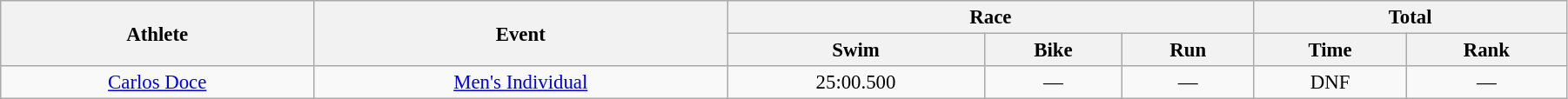<table class="wikitable" style="font-size:95%; text-align:center;" width="95%">
<tr>
<th rowspan="2">Athlete</th>
<th rowspan="2">Event</th>
<th colspan="3">Race</th>
<th colspan="2">Total</th>
</tr>
<tr>
<th>Swim</th>
<th>Bike</th>
<th>Run</th>
<th>Time</th>
<th>Rank</th>
</tr>
<tr>
<td width=20%><a href='#'>Carlos Doce</a></td>
<td><a href='#'>Men's Individual</a></td>
<td>25:00.500</td>
<td>—</td>
<td>—</td>
<td>DNF</td>
<td>—</td>
</tr>
</table>
